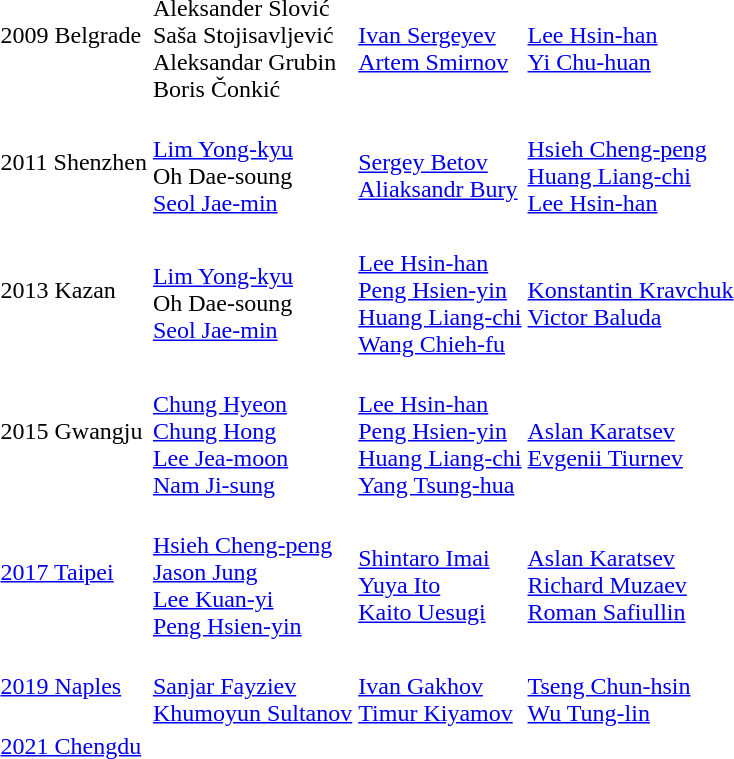<table>
<tr>
<td>2009 Belgrade</td>
<td><br>Aleksander Slović<br>Saša Stojisavljević<br>Aleksandar Grubin<br>Boris Čonkić</td>
<td><br><a href='#'>Ivan Sergeyev</a><br><a href='#'>Artem Smirnov</a></td>
<td><br> <a href='#'>Lee Hsin-han</a><br><a href='#'>Yi Chu-huan</a></td>
</tr>
<tr>
<td>2011 Shenzhen</td>
<td><br><a href='#'>Lim Yong-kyu</a><br>Oh Dae-soung<br><a href='#'>Seol Jae-min</a></td>
<td><br><a href='#'>Sergey Betov</a><br><a href='#'>Aliaksandr Bury</a></td>
<td><br><a href='#'>Hsieh Cheng-peng</a><br><a href='#'>Huang Liang-chi</a><br><a href='#'>Lee Hsin-han</a></td>
</tr>
<tr>
<td>2013 Kazan</td>
<td><br><a href='#'>Lim Yong-kyu</a><br>Oh Dae-soung<br><a href='#'>Seol Jae-min</a></td>
<td><br><a href='#'>Lee Hsin-han</a><br><a href='#'>Peng Hsien-yin</a><br><a href='#'>Huang Liang-chi</a><br><a href='#'>Wang Chieh-fu</a></td>
<td><br><a href='#'>Konstantin Kravchuk</a><br><a href='#'>Victor Baluda</a></td>
</tr>
<tr>
<td>2015 Gwangju</td>
<td><br><a href='#'>Chung Hyeon</a><br><a href='#'>Chung Hong</a><br><a href='#'>Lee Jea-moon</a><br><a href='#'>Nam Ji-sung</a></td>
<td><br><a href='#'>Lee Hsin-han</a><br><a href='#'>Peng Hsien-yin</a><br><a href='#'>Huang Liang-chi</a><br><a href='#'>Yang Tsung-hua</a></td>
<td><br><a href='#'>Aslan Karatsev</a><br><a href='#'>Evgenii Tiurnev</a></td>
</tr>
<tr>
<td><a href='#'>2017 Taipei</a></td>
<td><br><a href='#'>Hsieh Cheng-peng</a><br><a href='#'>Jason Jung</a><br><a href='#'>Lee Kuan-yi</a><br><a href='#'>Peng Hsien-yin</a></td>
<td><br><a href='#'>Shintaro Imai</a><br><a href='#'>Yuya Ito</a><br><a href='#'>Kaito Uesugi</a></td>
<td><br><a href='#'>Aslan Karatsev</a><br><a href='#'>Richard Muzaev</a><br><a href='#'>Roman Safiullin</a></td>
</tr>
<tr>
<td><a href='#'>2019 Naples</a></td>
<td><br><a href='#'>Sanjar Fayziev</a><br><a href='#'>Khumoyun Sultanov</a></td>
<td><br><a href='#'>Ivan Gakhov</a><br><a href='#'>Timur Kiyamov</a></td>
<td><br><a href='#'>Tseng Chun-hsin</a><br><a href='#'>Wu Tung-lin</a></td>
</tr>
<tr>
<td><a href='#'>2021 Chengdu</a></td>
<td></td>
<td></td>
<td></td>
</tr>
</table>
